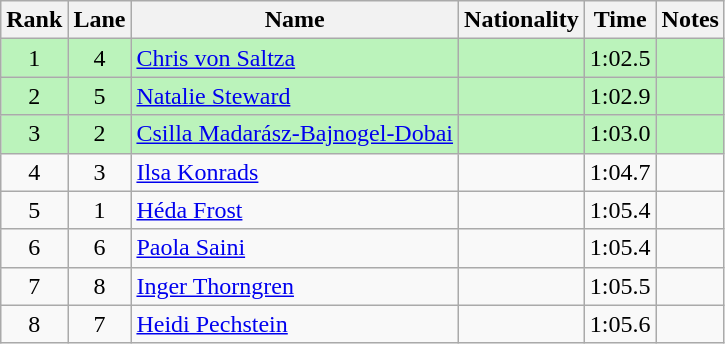<table class="wikitable sortable" style="text-align:center">
<tr>
<th>Rank</th>
<th>Lane</th>
<th>Name</th>
<th>Nationality</th>
<th>Time</th>
<th>Notes</th>
</tr>
<tr bgcolor=bbf3bb>
<td>1</td>
<td>4</td>
<td align=left><a href='#'>Chris von Saltza</a></td>
<td align=left></td>
<td>1:02.5</td>
<td></td>
</tr>
<tr bgcolor=bbf3bb>
<td>2</td>
<td>5</td>
<td align=left><a href='#'>Natalie Steward</a></td>
<td align=left></td>
<td>1:02.9</td>
<td></td>
</tr>
<tr bgcolor=bbf3bb>
<td>3</td>
<td>2</td>
<td align=left><a href='#'>Csilla Madarász-Bajnogel-Dobai</a></td>
<td align=left></td>
<td>1:03.0</td>
<td></td>
</tr>
<tr>
<td>4</td>
<td>3</td>
<td align=left><a href='#'>Ilsa Konrads</a></td>
<td align=left></td>
<td>1:04.7</td>
<td></td>
</tr>
<tr>
<td>5</td>
<td>1</td>
<td align=left><a href='#'>Héda Frost</a></td>
<td align=left></td>
<td>1:05.4</td>
<td></td>
</tr>
<tr>
<td>6</td>
<td>6</td>
<td align=left><a href='#'>Paola Saini</a></td>
<td align=left></td>
<td>1:05.4</td>
<td></td>
</tr>
<tr>
<td>7</td>
<td>8</td>
<td align=left><a href='#'>Inger Thorngren</a></td>
<td align=left></td>
<td>1:05.5</td>
<td></td>
</tr>
<tr>
<td>8</td>
<td>7</td>
<td align=left><a href='#'>Heidi Pechstein</a></td>
<td align=left></td>
<td>1:05.6</td>
<td></td>
</tr>
</table>
